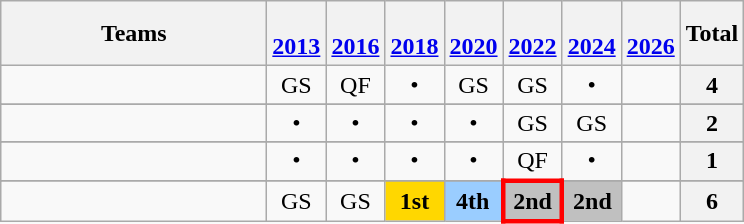<table class="wikitable" style="text-align:center; font-size:100%;">
<tr>
<th style="width:170px;">Teams</th>
<th><br><a href='#'>2013</a></th>
<th><br><a href='#'>2016</a></th>
<th><br><a href='#'>2018</a></th>
<th><br><a href='#'>2020</a></th>
<th><br><a href='#'>2022</a></th>
<th><br><a href='#'>2024</a></th>
<th><br><a href='#'>2026</a></th>
<th>Total</th>
</tr>
<tr>
<td style="text-align:left;"></td>
<td>GS</td>
<td>QF</td>
<td>•</td>
<td>GS</td>
<td>GS</td>
<td>•</td>
<td></td>
<th>4</th>
</tr>
<tr>
</tr>
<tr>
<td style="text-align:left;"></td>
<td>•</td>
<td>•</td>
<td>•</td>
<td>•</td>
<td>GS</td>
<td>GS</td>
<td></td>
<th>2</th>
</tr>
<tr>
</tr>
<tr>
<td style="text-align:left;"></td>
<td>•</td>
<td>•</td>
<td>•</td>
<td>•</td>
<td>QF</td>
<td>•</td>
<td></td>
<th>1</th>
</tr>
<tr>
</tr>
<tr>
<td style="text-align:left;"></td>
<td>GS</td>
<td>GS</td>
<td style="background-color:Gold;"><strong>1st</strong></td>
<td style="background-color:#9acdff;"><strong>4th</strong></td>
<td style="border:3px solid red; background-color:Silver;"><strong>2nd</strong></td>
<td style=background-color:Silver;"><strong>2nd</strong></td>
<td></td>
<th>6</th>
</tr>
</table>
